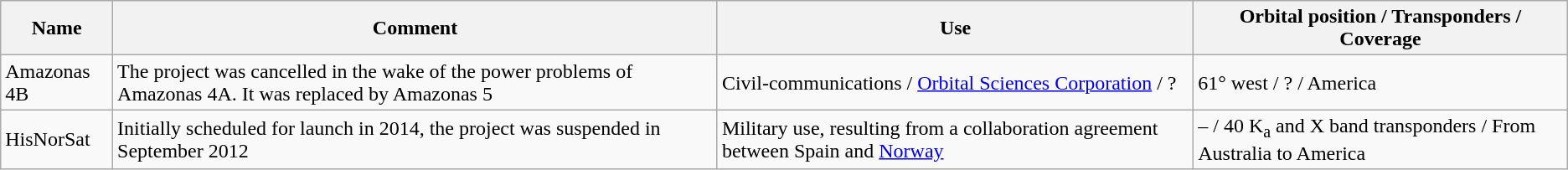<table class="wikitable">
<tr>
<th>Name</th>
<th>Comment</th>
<th>Use</th>
<th>Orbital position / Transponders / Coverage</th>
</tr>
<tr>
<td>Amazonas 4B</td>
<td>The project was cancelled in the wake of the power problems of Amazonas 4A. It was replaced by Amazonas 5</td>
<td>Civil-communications / <a href='#'>Orbital Sciences Corporation</a> / ?</td>
<td>61° west / ? / America</td>
</tr>
<tr>
<td>HisNorSat</td>
<td>Initially scheduled for launch in 2014, the project was suspended in September 2012</td>
<td>Military use, resulting from a collaboration agreement between Spain and <a href='#'>Norway</a></td>
<td>– / 40 K<sub>a</sub> and X band transponders / From Australia to America</td>
</tr>
</table>
